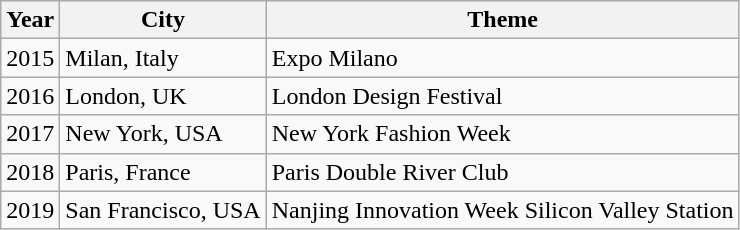<table class="wikitable">
<tr>
<th>Year</th>
<th>City</th>
<th>Theme</th>
</tr>
<tr>
<td>2015</td>
<td>Milan, Italy</td>
<td>Expo Milano</td>
</tr>
<tr>
<td>2016</td>
<td>London, UK</td>
<td>London Design Festival</td>
</tr>
<tr>
<td>2017</td>
<td>New York, USA</td>
<td>New York Fashion Week</td>
</tr>
<tr>
<td>2018</td>
<td>Paris, France</td>
<td>Paris Double River Club</td>
</tr>
<tr>
<td>2019</td>
<td>San Francisco, USA</td>
<td>Nanjing Innovation Week Silicon Valley Station</td>
</tr>
</table>
